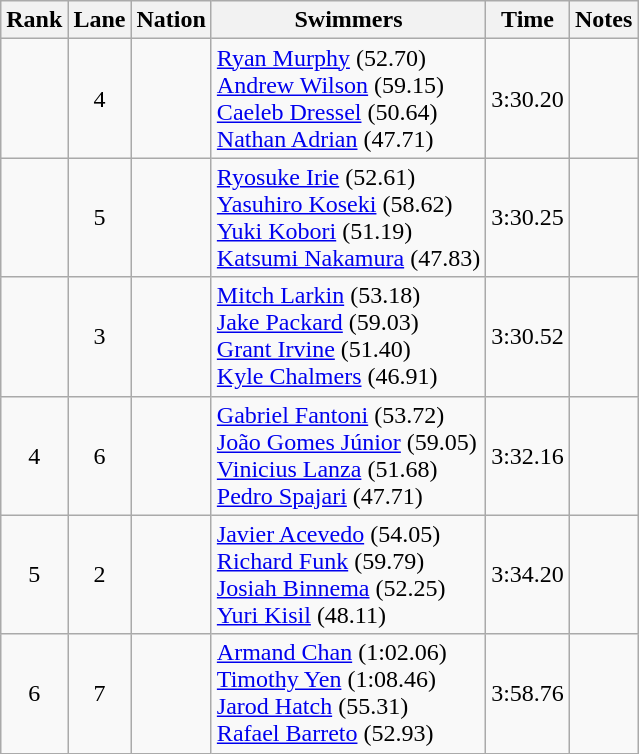<table class="wikitable sortable" style="text-align:center">
<tr>
<th>Rank</th>
<th>Lane</th>
<th>Nation</th>
<th>Swimmers</th>
<th>Time</th>
<th>Notes</th>
</tr>
<tr>
<td></td>
<td>4</td>
<td align=left></td>
<td align=left><a href='#'>Ryan Murphy</a> (52.70)<br><a href='#'>Andrew Wilson</a> (59.15)<br><a href='#'>Caeleb Dressel</a> (50.64)<br><a href='#'>Nathan Adrian</a> (47.71)</td>
<td>3:30.20</td>
<td></td>
</tr>
<tr>
<td></td>
<td>5</td>
<td align=left></td>
<td align=left><a href='#'>Ryosuke Irie</a> (52.61)<br><a href='#'>Yasuhiro Koseki</a> (58.62)<br><a href='#'>Yuki Kobori</a> (51.19)<br><a href='#'>Katsumi Nakamura</a> (47.83)</td>
<td>3:30.25</td>
<td></td>
</tr>
<tr>
<td></td>
<td>3</td>
<td align=left></td>
<td align=left><a href='#'>Mitch Larkin</a> (53.18)<br><a href='#'>Jake Packard</a> (59.03)<br><a href='#'>Grant Irvine</a> (51.40)<br><a href='#'>Kyle Chalmers</a> (46.91)</td>
<td>3:30.52</td>
<td></td>
</tr>
<tr>
<td>4</td>
<td>6</td>
<td align=left></td>
<td align=left><a href='#'>Gabriel Fantoni</a> (53.72)<br><a href='#'>João Gomes Júnior</a> (59.05)<br><a href='#'>Vinicius Lanza</a> (51.68)<br><a href='#'>Pedro Spajari</a> (47.71)</td>
<td>3:32.16</td>
<td></td>
</tr>
<tr>
<td>5</td>
<td>2</td>
<td align=left></td>
<td align=left><a href='#'>Javier Acevedo</a> (54.05)<br><a href='#'>Richard Funk</a> (59.79)<br><a href='#'>Josiah Binnema</a> (52.25)<br><a href='#'>Yuri Kisil</a> (48.11)</td>
<td>3:34.20</td>
<td></td>
</tr>
<tr>
<td>6</td>
<td>7</td>
<td align=left></td>
<td align=left><a href='#'>Armand Chan</a> (1:02.06)<br><a href='#'>Timothy Yen</a> (1:08.46)<br><a href='#'>Jarod Hatch</a> (55.31)<br><a href='#'>Rafael Barreto</a> (52.93)</td>
<td>3:58.76</td>
<td></td>
</tr>
</table>
